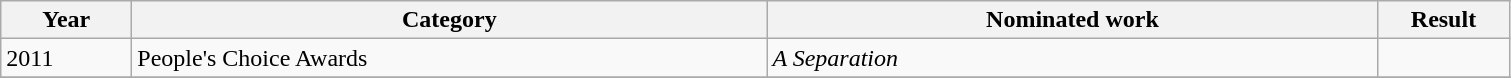<table class=wikitable>
<tr>
<th scope="col" style="width:5em;">Year</th>
<th scope="col" style="width:26em;">Category</th>
<th scope="col" style="width:25em;">Nominated work</th>
<th scope="col" style="width:5em;">Result</th>
</tr>
<tr>
<td>2011</td>
<td>People's Choice Awards</td>
<td><em>A Separation</em></td>
<td></td>
</tr>
<tr>
</tr>
</table>
